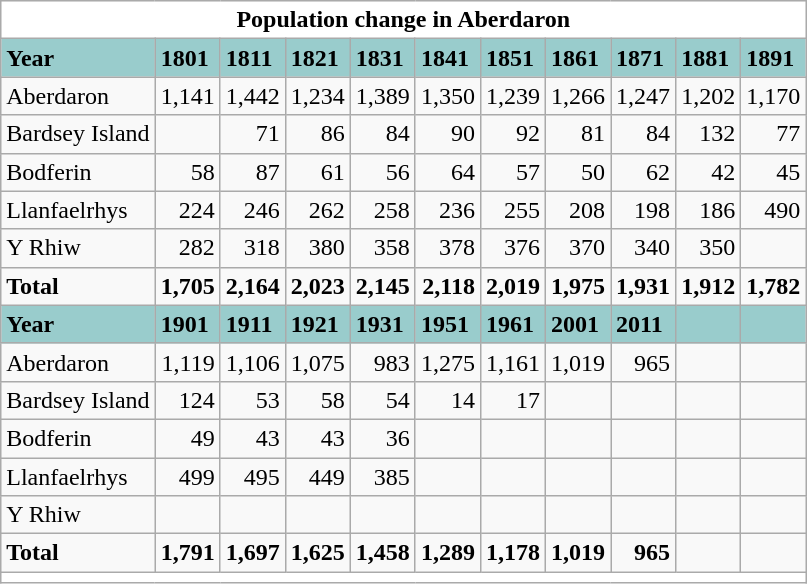<table class="wikitable" border="1" align="center">
<tr>
<th colspan="11" style="background:white"><strong>Population change in Aberdaron</strong></th>
</tr>
<tr style="background:#9cc" >
<td><strong>Year</strong></td>
<td><strong>1801</strong></td>
<td><strong>1811</strong></td>
<td><strong>1821</strong></td>
<td><strong>1831</strong></td>
<td><strong>1841</strong></td>
<td><strong>1851</strong></td>
<td><strong>1861</strong></td>
<td><strong>1871</strong></td>
<td><strong>1881</strong></td>
<td><strong>1891</strong></td>
</tr>
<tr>
<td>Aberdaron</td>
<td align="right">1,141</td>
<td align="right">1,442</td>
<td align="right">1,234</td>
<td align="right">1,389</td>
<td align="right">1,350</td>
<td align="right">1,239</td>
<td align="right">1,266</td>
<td align="right">1,247</td>
<td align="right">1,202</td>
<td align="right">1,170</td>
</tr>
<tr>
<td>Bardsey Island</td>
<td></td>
<td align="right">71</td>
<td align="right">86</td>
<td align="right">84</td>
<td align="right">90</td>
<td align="right">92</td>
<td align="right">81</td>
<td align="right">84</td>
<td align="right">132</td>
<td align="right">77</td>
</tr>
<tr>
<td>Bodferin</td>
<td align="right">58</td>
<td align="right">87</td>
<td align="right">61</td>
<td align="right">56</td>
<td align="right">64</td>
<td align="right">57</td>
<td align="right">50</td>
<td align="right">62</td>
<td align="right">42</td>
<td align="right">45</td>
</tr>
<tr>
<td>Llanfaelrhys</td>
<td align="right">224</td>
<td align="right">246</td>
<td align="right">262</td>
<td align="right">258</td>
<td align="right">236</td>
<td align="right">255</td>
<td align="right">208</td>
<td align="right">198</td>
<td align="right">186</td>
<td align="right">490</td>
</tr>
<tr>
<td>Y Rhiw</td>
<td align="right">282</td>
<td align="right">318</td>
<td align="right">380</td>
<td align="right">358</td>
<td align="right">378</td>
<td align="right">376</td>
<td align="right">370</td>
<td align="right">340</td>
<td align="right">350</td>
<td></td>
</tr>
<tr>
<td><strong>Total</strong></td>
<td align="right"><strong>1,705</strong></td>
<td align="right"><strong>2,164</strong></td>
<td align="right"><strong>2,023</strong></td>
<td align="right"><strong>2,145</strong></td>
<td align="right"><strong>2,118</strong></td>
<td align="right"><strong>2,019</strong></td>
<td align="right"><strong>1,975</strong></td>
<td align="right"><strong>1,931</strong></td>
<td align="right"><strong>1,912</strong></td>
<td align="right"><strong>1,782</strong></td>
</tr>
<tr style="background:#9cc">
<td><strong>Year</strong></td>
<td><strong>1901</strong></td>
<td><strong>1911</strong></td>
<td><strong>1921</strong></td>
<td><strong>1931</strong></td>
<td><strong>1951</strong></td>
<td><strong>1961</strong></td>
<td><strong>2001</strong></td>
<td><strong>2011</strong></td>
<td><strong> </strong></td>
<td><strong> </strong></td>
</tr>
<tr>
<td>Aberdaron</td>
<td align="right">1,119</td>
<td align="right">1,106</td>
<td align="right">1,075</td>
<td align="right">983</td>
<td align="right">1,275</td>
<td align="right">1,161</td>
<td align="right">1,019</td>
<td align="right">965</td>
<td></td>
<td></td>
</tr>
<tr>
<td>Bardsey Island</td>
<td align="right">124</td>
<td align="right">53</td>
<td align="right">58</td>
<td align="right">54</td>
<td align="right">14</td>
<td align="right">17</td>
<td></td>
<td></td>
<td></td>
<td></td>
</tr>
<tr>
<td>Bodferin</td>
<td align="right">49</td>
<td align="right">43</td>
<td align="right">43</td>
<td align="right">36</td>
<td></td>
<td></td>
<td></td>
<td></td>
<td></td>
<td></td>
</tr>
<tr>
<td>Llanfaelrhys</td>
<td align="right">499</td>
<td align="right">495</td>
<td align="right">449</td>
<td align="right">385</td>
<td></td>
<td></td>
<td></td>
<td></td>
<td></td>
<td></td>
</tr>
<tr>
<td>Y Rhiw</td>
<td></td>
<td></td>
<td></td>
<td></td>
<td></td>
<td></td>
<td></td>
<td></td>
<td></td>
<td></td>
</tr>
<tr>
<td><strong>Total</strong></td>
<td align="right"><strong>1,791</strong></td>
<td align="right"><strong>1,697</strong></td>
<td align="right"><strong>1,625</strong></td>
<td align="right"><strong>1,458</strong></td>
<td align="right"><strong>1,289</strong></td>
<td align="right"><strong>1,178</strong></td>
<td align="right"><strong>1,019</strong></td>
<td align="right"><strong>965</strong></td>
<td></td>
<td></td>
</tr>
<tr>
<td colspan="11" align="left" style="background:white;line-height:120%"></td>
</tr>
</table>
